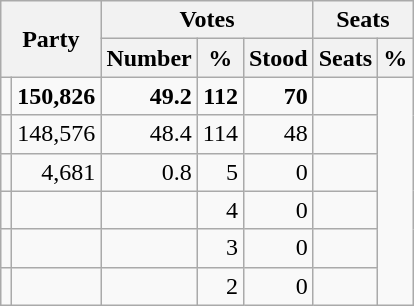<table class="wikitable sortable" style="text-align:right;" style="font-size:95%">
<tr>
<th style="vertical-align:center;" rowspan="2" colspan="2">Party</th>
<th style="text-align:center;" colspan="3">Votes</th>
<th style="text-align:center;" colspan="4">Seats</th>
</tr>
<tr style="text-align: right">
<th align=center>Number</th>
<th align=center>%</th>
<th align=center>Stood</th>
<th align=center>Seats</th>
<th align=center>%</th>
</tr>
<tr>
<td></td>
<td align="right"><strong>150,826</strong></td>
<td align="right"><strong>49.2</strong></td>
<td align="right"><strong>112</strong></td>
<td align="right"><strong>70</strong></td>
<td align="right"></td>
</tr>
<tr>
<td></td>
<td align="right">148,576</td>
<td align="right">48.4</td>
<td align="right">114</td>
<td align="right">48</td>
<td align="right"></td>
</tr>
<tr>
<td></td>
<td align="right">4,681</td>
<td align="right">0.8</td>
<td align="right">5</td>
<td align="right">0</td>
<td align="right"></td>
</tr>
<tr>
<td></td>
<td align="right"></td>
<td align="right"></td>
<td align="right">4</td>
<td align="right">0</td>
<td align="right"></td>
</tr>
<tr>
<td></td>
<td align="right"></td>
<td align="right"></td>
<td align="right">3</td>
<td align="right">0</td>
<td align="right"></td>
</tr>
<tr>
<td></td>
<td align="right"></td>
<td align="right"></td>
<td align="right">2</td>
<td align="right">0</td>
<td align="right"></td>
</tr>
</table>
